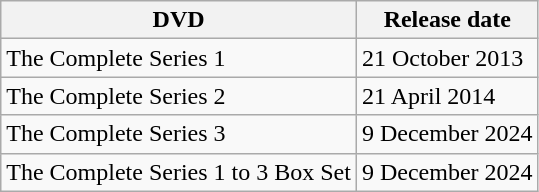<table class="wikitable">
<tr>
<th>DVD</th>
<th>Release date</th>
</tr>
<tr>
<td>The Complete Series 1</td>
<td>21 October 2013</td>
</tr>
<tr>
<td>The Complete Series 2</td>
<td>21 April 2014</td>
</tr>
<tr>
<td>The Complete Series 3</td>
<td>9 December 2024</td>
</tr>
<tr>
<td>The Complete Series 1 to 3 Box Set</td>
<td>9 December 2024</td>
</tr>
</table>
